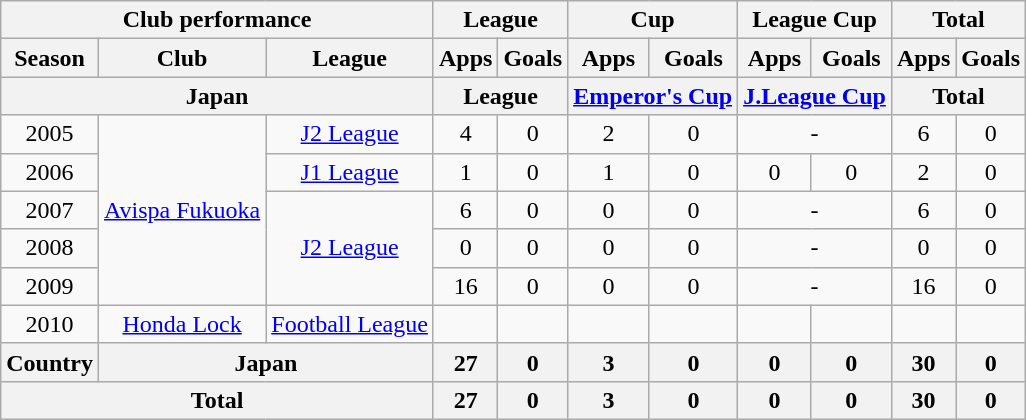<table class="wikitable" style="text-align:center;">
<tr>
<th colspan=3>Club performance</th>
<th colspan=2>League</th>
<th colspan=2>Cup</th>
<th colspan=2>League Cup</th>
<th colspan=2>Total</th>
</tr>
<tr>
<th>Season</th>
<th>Club</th>
<th>League</th>
<th>Apps</th>
<th>Goals</th>
<th>Apps</th>
<th>Goals</th>
<th>Apps</th>
<th>Goals</th>
<th>Apps</th>
<th>Goals</th>
</tr>
<tr>
<th colspan=3>Japan</th>
<th colspan=2>League</th>
<th colspan=2><a href='#'>Emperor's Cup</a></th>
<th colspan=2><a href='#'>J.League Cup</a></th>
<th colspan=2>Total</th>
</tr>
<tr>
<td>2005</td>
<td rowspan="5"><a href='#'>Avispa Fukuoka</a></td>
<td><a href='#'>J2 League</a></td>
<td>4</td>
<td>0</td>
<td>2</td>
<td>0</td>
<td colspan="2">-</td>
<td>6</td>
<td>0</td>
</tr>
<tr>
<td>2006</td>
<td><a href='#'>J1 League</a></td>
<td>1</td>
<td>0</td>
<td>1</td>
<td>0</td>
<td>0</td>
<td>0</td>
<td>2</td>
<td>0</td>
</tr>
<tr>
<td>2007</td>
<td rowspan="3"><a href='#'>J2 League</a></td>
<td>6</td>
<td>0</td>
<td>0</td>
<td>0</td>
<td colspan="2">-</td>
<td>6</td>
<td>0</td>
</tr>
<tr>
<td>2008</td>
<td>0</td>
<td>0</td>
<td>0</td>
<td>0</td>
<td colspan="2">-</td>
<td>0</td>
<td>0</td>
</tr>
<tr>
<td>2009</td>
<td>16</td>
<td>0</td>
<td>0</td>
<td>0</td>
<td colspan="2">-</td>
<td>16</td>
<td>0</td>
</tr>
<tr>
<td>2010</td>
<td><a href='#'>Honda Lock</a></td>
<td><a href='#'>Football League</a></td>
<td></td>
<td></td>
<td></td>
<td></td>
<td></td>
<td></td>
<td></td>
<td></td>
</tr>
<tr>
<th rowspan=1>Country</th>
<th colspan=2>Japan</th>
<th>27</th>
<th>0</th>
<th>3</th>
<th>0</th>
<th>0</th>
<th>0</th>
<th>30</th>
<th>0</th>
</tr>
<tr>
<th colspan=3>Total</th>
<th>27</th>
<th>0</th>
<th>3</th>
<th>0</th>
<th>0</th>
<th>0</th>
<th>30</th>
<th>0</th>
</tr>
</table>
